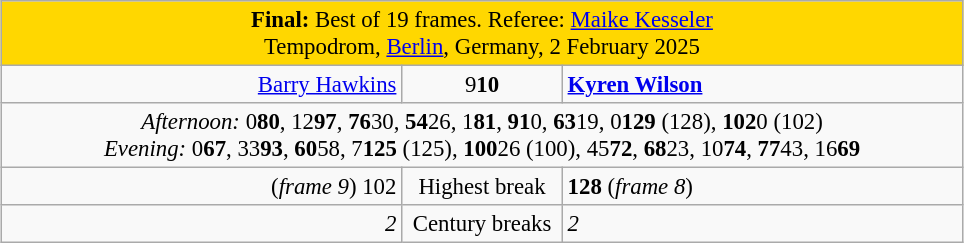<table class="wikitable" style="margin: 1em auto 1em auto; font-size: 95%">
<tr>
<td colspan = "3" align="center" bgcolor="#ffd700"><strong>Final:</strong> Best of 19 frames. Referee: <a href='#'>Maike Kesseler</a><br>Tempodrom, <a href='#'>Berlin</a>, Germany, 2 February 2025</td>
</tr>
<tr>
<td width="260" align="right"><a href='#'>Barry Hawkins</a> <br></td>
<td width="100" align="center">9<strong>10</strong></td>
<td width="260"><strong><a href='#'>Kyren Wilson</a></strong> <br></td>
</tr>
<tr>
<td colspan="3" align="center" style="font-size: 100%"><em>Afternoon:</em> 0<strong>80</strong>, 12<strong>97</strong>, <strong>76</strong>30, <strong>54</strong>26, 1<strong>81</strong>, <strong>91</strong>0, <strong>63</strong>19, 0<strong>129</strong> (128), <strong>102</strong>0 (102)<br><em>Evening:</em> 0<strong>67</strong>, 33<strong>93</strong>, <strong>60</strong>58, 7<strong>125</strong> (125), <strong>100</strong>26 (100), 45<strong>72</strong>, <strong>68</strong>23, 10<strong>74</strong>, <strong>77</strong>43, 16<strong>69</strong></td>
</tr>
<tr>
<td align="right">(<em>frame 9</em>) 102</td>
<td align="center">Highest break</td>
<td><strong>128</strong> (<em>frame 8</em>)</td>
</tr>
<tr>
<td align="right"><em>2</em></td>
<td align="center">Century breaks</td>
<td><em>2</em></td>
</tr>
</table>
